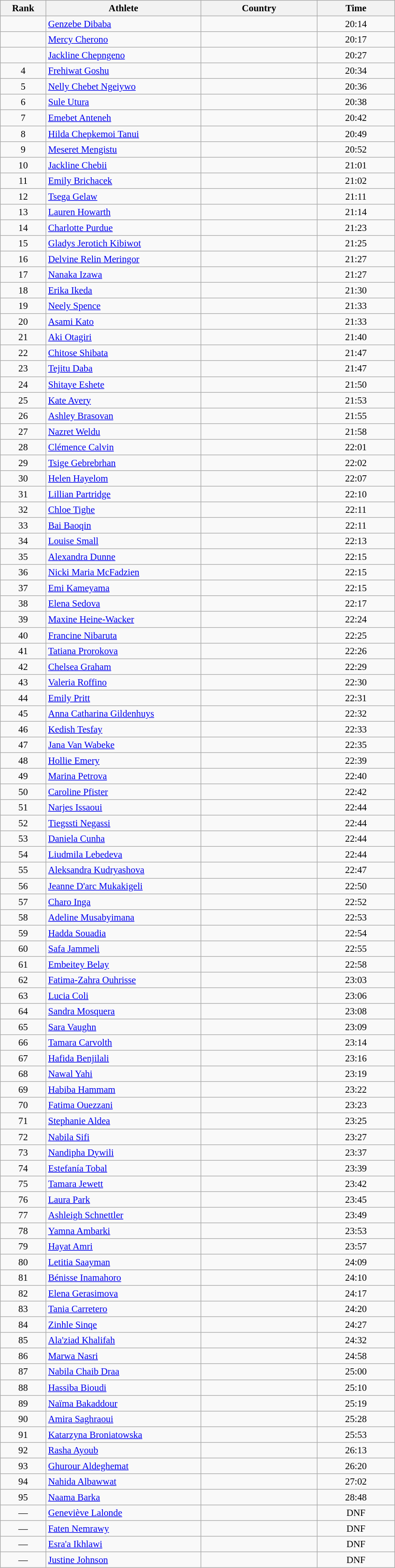<table class="wikitable sortable" style=" text-align:center; font-size:95%;" width="50%">
<tr>
<th width=5%>Rank</th>
<th width=20%>Athlete</th>
<th width=15%>Country</th>
<th width=10%>Time</th>
</tr>
<tr>
<td align=center></td>
<td align=left><a href='#'>Genzebe Dibaba</a></td>
<td align=left></td>
<td>20:14</td>
</tr>
<tr>
<td align=center></td>
<td align=left><a href='#'>Mercy Cherono</a></td>
<td align=left></td>
<td>20:17</td>
</tr>
<tr>
<td align=center></td>
<td align=left><a href='#'>Jackline Chepngeno</a></td>
<td align=left></td>
<td>20:27</td>
</tr>
<tr>
<td align=center>4</td>
<td align=left><a href='#'>Frehiwat Goshu</a></td>
<td align=left></td>
<td>20:34</td>
</tr>
<tr>
<td align=center>5</td>
<td align=left><a href='#'>Nelly Chebet Ngeiywo</a></td>
<td align=left></td>
<td>20:36</td>
</tr>
<tr>
<td align=center>6</td>
<td align=left><a href='#'>Sule Utura</a></td>
<td align=left></td>
<td>20:38</td>
</tr>
<tr>
<td align=center>7</td>
<td align=left><a href='#'>Emebet Anteneh</a></td>
<td align=left></td>
<td>20:42</td>
</tr>
<tr>
<td align=center>8</td>
<td align=left><a href='#'>Hilda Chepkemoi Tanui</a></td>
<td align=left></td>
<td>20:49</td>
</tr>
<tr>
<td align=center>9</td>
<td align=left><a href='#'>Meseret Mengistu</a></td>
<td align=left></td>
<td>20:52</td>
</tr>
<tr>
<td align=center>10</td>
<td align=left><a href='#'>Jackline Chebii</a></td>
<td align=left></td>
<td>21:01</td>
</tr>
<tr>
<td align=center>11</td>
<td align=left><a href='#'>Emily Brichacek</a></td>
<td align=left></td>
<td>21:02</td>
</tr>
<tr>
<td align=center>12</td>
<td align=left><a href='#'>Tsega Gelaw</a></td>
<td align=left></td>
<td>21:11</td>
</tr>
<tr>
<td align=center>13</td>
<td align=left><a href='#'>Lauren Howarth</a></td>
<td align=left></td>
<td>21:14</td>
</tr>
<tr>
<td align=center>14</td>
<td align=left><a href='#'>Charlotte Purdue</a></td>
<td align=left></td>
<td>21:23</td>
</tr>
<tr>
<td align=center>15</td>
<td align=left><a href='#'>Gladys Jerotich Kibiwot</a></td>
<td align=left></td>
<td>21:25</td>
</tr>
<tr>
<td align=center>16</td>
<td align=left><a href='#'>Delvine Relin Meringor</a></td>
<td align=left></td>
<td>21:27</td>
</tr>
<tr>
<td align=center>17</td>
<td align=left><a href='#'>Nanaka Izawa</a></td>
<td align=left></td>
<td>21:27</td>
</tr>
<tr>
<td align=center>18</td>
<td align=left><a href='#'>Erika Ikeda</a></td>
<td align=left></td>
<td>21:30</td>
</tr>
<tr>
<td align=center>19</td>
<td align=left><a href='#'>Neely Spence</a></td>
<td align=left></td>
<td>21:33</td>
</tr>
<tr>
<td align=center>20</td>
<td align=left><a href='#'>Asami Kato</a></td>
<td align=left></td>
<td>21:33</td>
</tr>
<tr>
<td align=center>21</td>
<td align=left><a href='#'>Aki Otagiri</a></td>
<td align=left></td>
<td>21:40</td>
</tr>
<tr>
<td align=center>22</td>
<td align=left><a href='#'>Chitose Shibata</a></td>
<td align=left></td>
<td>21:47</td>
</tr>
<tr>
<td align=center>23</td>
<td align=left><a href='#'>Tejitu Daba</a></td>
<td align=left></td>
<td>21:47</td>
</tr>
<tr>
<td align=center>24</td>
<td align=left><a href='#'>Shitaye Eshete</a></td>
<td align=left></td>
<td>21:50</td>
</tr>
<tr>
<td align=center>25</td>
<td align=left><a href='#'>Kate Avery</a></td>
<td align=left></td>
<td>21:53</td>
</tr>
<tr>
<td align=center>26</td>
<td align=left><a href='#'>Ashley Brasovan</a></td>
<td align=left></td>
<td>21:55</td>
</tr>
<tr>
<td align=center>27</td>
<td align=left><a href='#'>Nazret Weldu</a></td>
<td align=left></td>
<td>21:58</td>
</tr>
<tr>
<td align=center>28</td>
<td align=left><a href='#'>Clémence Calvin</a></td>
<td align=left></td>
<td>22:01</td>
</tr>
<tr>
<td align=center>29</td>
<td align=left><a href='#'>Tsige Gebrebrhan</a></td>
<td align=left></td>
<td>22:02</td>
</tr>
<tr>
<td align=center>30</td>
<td align=left><a href='#'>Helen Hayelom</a></td>
<td align=left></td>
<td>22:07</td>
</tr>
<tr>
<td align=center>31</td>
<td align=left><a href='#'>Lillian Partridge</a></td>
<td align=left></td>
<td>22:10</td>
</tr>
<tr>
<td align=center>32</td>
<td align=left><a href='#'>Chloe Tighe</a></td>
<td align=left></td>
<td>22:11</td>
</tr>
<tr>
<td align=center>33</td>
<td align=left><a href='#'>Bai Baoqin</a></td>
<td align=left></td>
<td>22:11</td>
</tr>
<tr>
<td align=center>34</td>
<td align=left><a href='#'>Louise Small</a></td>
<td align=left></td>
<td>22:13</td>
</tr>
<tr>
<td align=center>35</td>
<td align=left><a href='#'>Alexandra Dunne</a></td>
<td align=left></td>
<td>22:15</td>
</tr>
<tr>
<td align=center>36</td>
<td align=left><a href='#'>Nicki Maria McFadzien</a></td>
<td align=left></td>
<td>22:15</td>
</tr>
<tr>
<td align=center>37</td>
<td align=left><a href='#'>Emi Kameyama</a></td>
<td align=left></td>
<td>22:15</td>
</tr>
<tr>
<td align=center>38</td>
<td align=left><a href='#'>Elena Sedova</a></td>
<td align=left></td>
<td>22:17</td>
</tr>
<tr>
<td align=center>39</td>
<td align=left><a href='#'>Maxine Heine-Wacker</a></td>
<td align=left></td>
<td>22:24</td>
</tr>
<tr>
<td align=center>40</td>
<td align=left><a href='#'>Francine Nibaruta</a></td>
<td align=left></td>
<td>22:25</td>
</tr>
<tr>
<td align=center>41</td>
<td align=left><a href='#'>Tatiana Prorokova</a></td>
<td align=left></td>
<td>22:26</td>
</tr>
<tr>
<td align=center>42</td>
<td align=left><a href='#'>Chelsea Graham</a></td>
<td align=left></td>
<td>22:29</td>
</tr>
<tr>
<td align=center>43</td>
<td align=left><a href='#'>Valeria Roffino</a></td>
<td align=left></td>
<td>22:30</td>
</tr>
<tr>
<td align=center>44</td>
<td align=left><a href='#'>Emily Pritt</a></td>
<td align=left></td>
<td>22:31</td>
</tr>
<tr>
<td align=center>45</td>
<td align=left><a href='#'>Anna Catharina Gildenhuys</a></td>
<td align=left></td>
<td>22:32</td>
</tr>
<tr>
<td align=center>46</td>
<td align=left><a href='#'>Kedish Tesfay</a></td>
<td align=left></td>
<td>22:33</td>
</tr>
<tr>
<td align=center>47</td>
<td align=left><a href='#'>Jana Van Wabeke</a></td>
<td align=left></td>
<td>22:35</td>
</tr>
<tr>
<td align=center>48</td>
<td align=left><a href='#'>Hollie Emery</a></td>
<td align=left></td>
<td>22:39</td>
</tr>
<tr>
<td align=center>49</td>
<td align=left><a href='#'>Marina Petrova</a></td>
<td align=left></td>
<td>22:40</td>
</tr>
<tr>
<td align=center>50</td>
<td align=left><a href='#'>Caroline Pfister</a></td>
<td align=left></td>
<td>22:42</td>
</tr>
<tr>
<td align=center>51</td>
<td align=left><a href='#'>Narjes Issaoui</a></td>
<td align=left></td>
<td>22:44</td>
</tr>
<tr>
<td align=center>52</td>
<td align=left><a href='#'>Tiegssti Negassi</a></td>
<td align=left></td>
<td>22:44</td>
</tr>
<tr>
<td align=center>53</td>
<td align=left><a href='#'>Daniela Cunha</a></td>
<td align=left></td>
<td>22:44</td>
</tr>
<tr>
<td align=center>54</td>
<td align=left><a href='#'>Liudmila Lebedeva</a></td>
<td align=left></td>
<td>22:44</td>
</tr>
<tr>
<td align=center>55</td>
<td align=left><a href='#'>Aleksandra Kudryashova</a></td>
<td align=left></td>
<td>22:47</td>
</tr>
<tr>
<td align=center>56</td>
<td align=left><a href='#'>Jeanne D'arc Mukakigeli</a></td>
<td align=left></td>
<td>22:50</td>
</tr>
<tr>
<td align=center>57</td>
<td align=left><a href='#'>Charo Inga</a></td>
<td align=left></td>
<td>22:52</td>
</tr>
<tr>
<td align=center>58</td>
<td align=left><a href='#'>Adeline Musabyimana</a></td>
<td align=left></td>
<td>22:53</td>
</tr>
<tr>
<td align=center>59</td>
<td align=left><a href='#'>Hadda Souadia</a></td>
<td align=left></td>
<td>22:54</td>
</tr>
<tr>
<td align=center>60</td>
<td align=left><a href='#'>Safa Jammeli</a></td>
<td align=left></td>
<td>22:55</td>
</tr>
<tr>
<td align=center>61</td>
<td align=left><a href='#'>Embeitey Belay</a></td>
<td align=left></td>
<td>22:58</td>
</tr>
<tr>
<td align=center>62</td>
<td align=left><a href='#'>Fatima-Zahra Ouhrisse</a></td>
<td align=left></td>
<td>23:03</td>
</tr>
<tr>
<td align=center>63</td>
<td align=left><a href='#'>Lucia Coli</a></td>
<td align=left></td>
<td>23:06</td>
</tr>
<tr>
<td align=center>64</td>
<td align=left><a href='#'>Sandra Mosquera</a></td>
<td align=left></td>
<td>23:08</td>
</tr>
<tr>
<td align=center>65</td>
<td align=left><a href='#'>Sara Vaughn</a></td>
<td align=left></td>
<td>23:09</td>
</tr>
<tr>
<td align=center>66</td>
<td align=left><a href='#'>Tamara Carvolth</a></td>
<td align=left></td>
<td>23:14</td>
</tr>
<tr>
<td align=center>67</td>
<td align=left><a href='#'>Hafida Benjilali</a></td>
<td align=left></td>
<td>23:16</td>
</tr>
<tr>
<td align=center>68</td>
<td align=left><a href='#'>Nawal Yahi</a></td>
<td align=left></td>
<td>23:19</td>
</tr>
<tr>
<td align=center>69</td>
<td align=left><a href='#'>Habiba Hammam</a></td>
<td align=left></td>
<td>23:22</td>
</tr>
<tr>
<td align=center>70</td>
<td align=left><a href='#'>Fatima Ouezzani</a></td>
<td align=left></td>
<td>23:23</td>
</tr>
<tr>
<td align=center>71</td>
<td align=left><a href='#'>Stephanie Aldea</a></td>
<td align=left></td>
<td>23:25</td>
</tr>
<tr>
<td align=center>72</td>
<td align=left><a href='#'>Nabila Sifi</a></td>
<td align=left></td>
<td>23:27</td>
</tr>
<tr>
<td align=center>73</td>
<td align=left><a href='#'>Nandipha Dywili</a></td>
<td align=left></td>
<td>23:37</td>
</tr>
<tr>
<td align=center>74</td>
<td align=left><a href='#'>Estefanía Tobal</a></td>
<td align=left></td>
<td>23:39</td>
</tr>
<tr>
<td align=center>75</td>
<td align=left><a href='#'>Tamara Jewett</a></td>
<td align=left></td>
<td>23:42</td>
</tr>
<tr>
<td align=center>76</td>
<td align=left><a href='#'>Laura Park</a></td>
<td align=left></td>
<td>23:45</td>
</tr>
<tr>
<td align=center>77</td>
<td align=left><a href='#'>Ashleigh Schnettler</a></td>
<td align=left></td>
<td>23:49</td>
</tr>
<tr>
<td align=center>78</td>
<td align=left><a href='#'>Yamna Ambarki</a></td>
<td align=left></td>
<td>23:53</td>
</tr>
<tr>
<td align=center>79</td>
<td align=left><a href='#'>Hayat Amri</a></td>
<td align=left></td>
<td>23:57</td>
</tr>
<tr>
<td align=center>80</td>
<td align=left><a href='#'>Letitia Saayman</a></td>
<td align=left></td>
<td>24:09</td>
</tr>
<tr>
<td align=center>81</td>
<td align=left><a href='#'>Bénisse Inamahoro</a></td>
<td align=left></td>
<td>24:10</td>
</tr>
<tr>
<td align=center>82</td>
<td align=left><a href='#'>Elena Gerasimova</a></td>
<td align=left></td>
<td>24:17</td>
</tr>
<tr>
<td align=center>83</td>
<td align=left><a href='#'>Tania Carretero</a></td>
<td align=left></td>
<td>24:20</td>
</tr>
<tr>
<td align=center>84</td>
<td align=left><a href='#'>Zinhle Sinqe</a></td>
<td align=left></td>
<td>24:27</td>
</tr>
<tr>
<td align=center>85</td>
<td align=left><a href='#'>Ala'ziad Khalifah</a></td>
<td align=left></td>
<td>24:32</td>
</tr>
<tr>
<td align=center>86</td>
<td align=left><a href='#'>Marwa Nasri</a></td>
<td align=left></td>
<td>24:58</td>
</tr>
<tr>
<td align=center>87</td>
<td align=left><a href='#'>Nabila Chaib Draa</a></td>
<td align=left></td>
<td>25:00</td>
</tr>
<tr>
<td align=center>88</td>
<td align=left><a href='#'>Hassiba Bioudi</a></td>
<td align=left></td>
<td>25:10</td>
</tr>
<tr>
<td align=center>89</td>
<td align=left><a href='#'>Naïma Bakaddour</a></td>
<td align=left></td>
<td>25:19</td>
</tr>
<tr>
<td align=center>90</td>
<td align=left><a href='#'>Amira Saghraoui</a></td>
<td align=left></td>
<td>25:28</td>
</tr>
<tr>
<td align=center>91</td>
<td align=left><a href='#'>Katarzyna Broniatowska</a></td>
<td align=left></td>
<td>25:53</td>
</tr>
<tr>
<td align=center>92</td>
<td align=left><a href='#'>Rasha Ayoub</a></td>
<td align=left></td>
<td>26:13</td>
</tr>
<tr>
<td align=center>93</td>
<td align=left><a href='#'>Ghurour Aldeghemat</a></td>
<td align=left></td>
<td>26:20</td>
</tr>
<tr>
<td align=center>94</td>
<td align=left><a href='#'>Nahida Albawwat</a></td>
<td align=left></td>
<td>27:02</td>
</tr>
<tr>
<td align=center>95</td>
<td align=left><a href='#'>Naama Barka</a></td>
<td align=left></td>
<td>28:48</td>
</tr>
<tr>
<td align=center>—</td>
<td align=left><a href='#'>Geneviève Lalonde</a></td>
<td align=left></td>
<td>DNF</td>
</tr>
<tr>
<td align=center>—</td>
<td align=left><a href='#'>Faten Nemrawy</a></td>
<td align=left></td>
<td>DNF</td>
</tr>
<tr>
<td align=center>—</td>
<td align=left><a href='#'>Esra'a Ikhlawi</a></td>
<td align=left></td>
<td>DNF</td>
</tr>
<tr>
<td align=center>—</td>
<td align=left><a href='#'>Justine Johnson</a></td>
<td align=left></td>
<td>DNF</td>
</tr>
</table>
